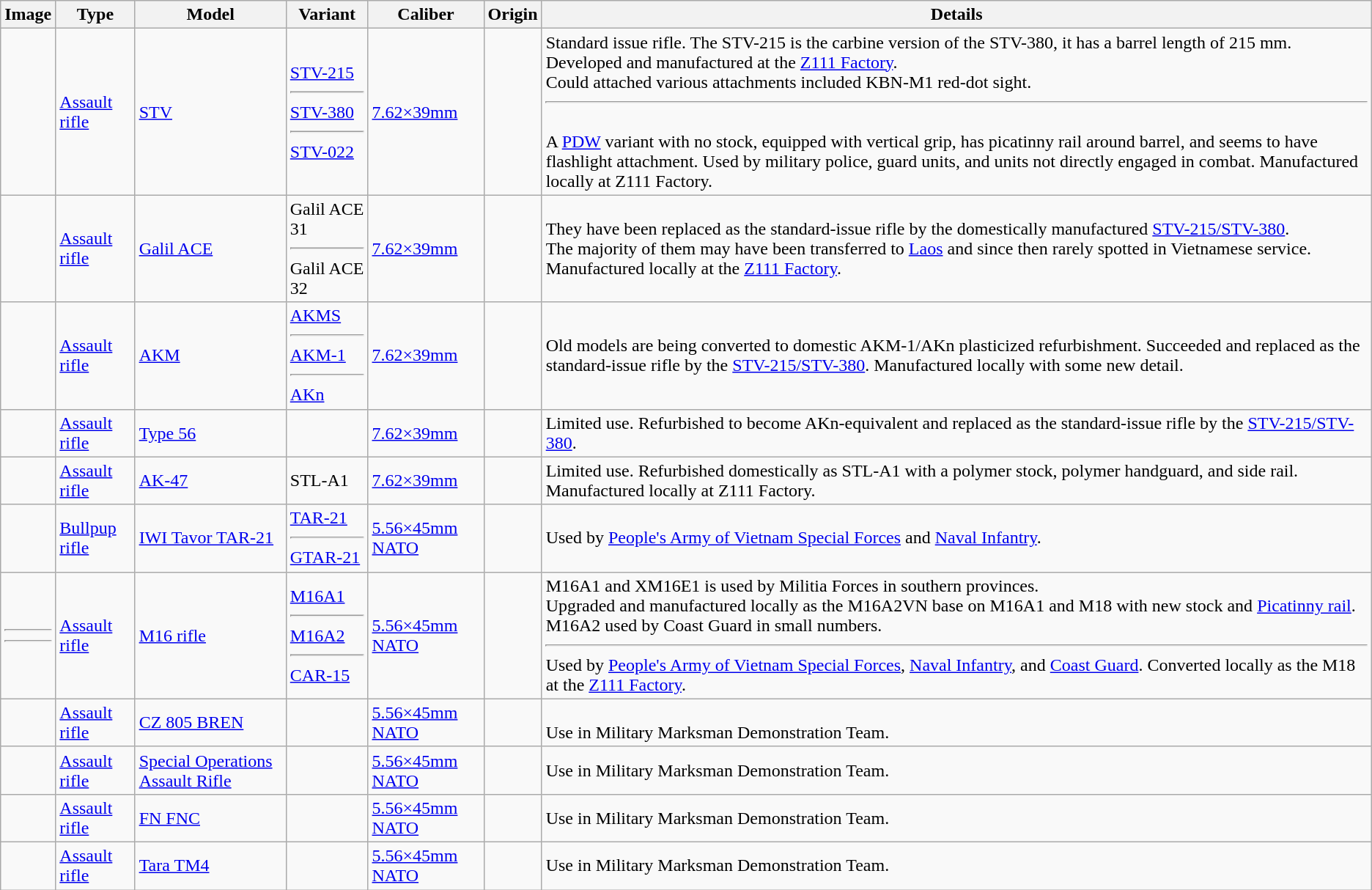<table class="wikitable">
<tr>
<th>Image</th>
<th>Type</th>
<th>Model</th>
<th>Variant</th>
<th>Caliber</th>
<th>Origin</th>
<th>Details</th>
</tr>
<tr>
<td><br><br></td>
<td><a href='#'>Assault rifle</a></td>
<td><a href='#'>STV</a></td>
<td><a href='#'>STV-215</a> <hr> <a href='#'>STV-380</a> <hr> <a href='#'>STV-022</a></td>
<td><a href='#'>7.62×39mm</a></td>
<td></td>
<td>Standard issue rifle. The STV-215 is the carbine version of the STV-380, it has a barrel length of 215 mm. Developed and manufactured at the <a href='#'>Z111 Factory</a>.<br>Could attached various attachments included KBN-M1 red-dot sight. <hr><br>A <a href='#'>PDW</a> variant with no stock, equipped with vertical grip, has picatinny rail around barrel, and seems to have flashlight attachment. Used by military police, guard units, and units not directly engaged in combat.
Manufactured locally at Z111 Factory.</td>
</tr>
<tr>
<td></td>
<td><a href='#'>Assault rifle</a></td>
<td><a href='#'>Galil ACE</a></td>
<td>Galil ACE 31<hr>Galil ACE 32</td>
<td><a href='#'>7.62×39mm</a></td>
<td><br></td>
<td>They have been replaced as the standard-issue rifle by the domestically manufactured <a href='#'>STV-215/STV-380</a>.<br>The majority of them may have been transferred to <a href='#'>Laos</a> and since then rarely spotted in Vietnamese service. Manufactured locally at the <a href='#'>Z111 Factory</a>.</td>
</tr>
<tr>
<td></td>
<td><a href='#'>Assault rifle</a></td>
<td><a href='#'>AKM</a></td>
<td><a href='#'>AKMS</a> <hr> <a href='#'>AKM-1</a> <hr> <a href='#'>AKn</a></td>
<td><a href='#'>7.62×39mm</a></td>
<td><br></td>
<td>Old models are being converted to domestic AKM-1/AKn plasticized refurbishment. Succeeded and replaced as the standard-issue rifle by the <a href='#'>STV-215/STV-380</a>. Manufactured locally with some new detail.</td>
</tr>
<tr>
<td></td>
<td><a href='#'>Assault rifle</a></td>
<td><a href='#'>Type 56</a></td>
<td></td>
<td><a href='#'>7.62×39mm</a></td>
<td><br></td>
<td>Limited use. Refurbished to become AKn-equivalent and replaced as the standard-issue rifle by the <a href='#'>STV-215/STV-380</a>.</td>
</tr>
<tr>
<td></td>
<td><a href='#'>Assault rifle</a></td>
<td><a href='#'>AK-47</a></td>
<td>STL-A1</td>
<td><a href='#'>7.62×39mm</a></td>
<td><br></td>
<td>Limited use. Refurbished domestically as STL-A1 with a polymer stock, polymer handguard, and side rail. Manufactured locally at Z111 Factory.</td>
</tr>
<tr>
<td></td>
<td><a href='#'>Bullpup rifle</a></td>
<td><a href='#'>IWI Tavor TAR-21</a></td>
<td><a href='#'>TAR-21</a><hr><a href='#'>GTAR-21</a></td>
<td><a href='#'>5.56×45mm NATO</a></td>
<td></td>
<td>Used by <a href='#'>People's Army of Vietnam Special Forces</a> and <a href='#'>Naval Infantry</a>.</td>
</tr>
<tr>
<td><hr><hr></td>
<td><a href='#'>Assault rifle</a></td>
<td><a href='#'>M16 rifle</a></td>
<td><a href='#'>M16A1</a><hr><a href='#'>M16A2</a> <hr> <a href='#'>CAR-15</a></td>
<td><a href='#'>5.56×45mm NATO</a></td>
<td><br></td>
<td>M16A1 and XM16E1 is used by Militia Forces in southern provinces.<br>Upgraded and manufactured locally as the M16A2VN base on M16A1 and M18 with new stock and <a href='#'>Picatinny rail</a>. M16A2 used by Coast Guard in small numbers. <hr>
Used by <a href='#'>People's Army of Vietnam Special Forces</a>, <a href='#'>Naval Infantry</a>, and <a href='#'>Coast Guard</a>. Converted locally as the M18 at the <a href='#'>Z111 Factory</a>.</td>
</tr>
<tr>
<td></td>
<td><a href='#'>Assault rifle</a></td>
<td><a href='#'>CZ 805 BREN</a></td>
<td></td>
<td><a href='#'>5.56×45mm NATO</a></td>
<td></td>
<td><br>Use in Military Marksman Demonstration Team.</td>
</tr>
<tr>
<td></td>
<td><a href='#'>Assault rifle</a></td>
<td><a href='#'>Special Operations Assault Rifle</a></td>
<td></td>
<td><a href='#'>5.56×45mm NATO</a></td>
<td></td>
<td>Use in Military Marksman Demonstration Team.</td>
</tr>
<tr>
<td></td>
<td><a href='#'>Assault rifle</a></td>
<td><a href='#'>FN FNC</a></td>
<td></td>
<td><a href='#'>5.56×45mm NATO</a></td>
<td></td>
<td>Use in Military Marksman Demonstration Team.</td>
</tr>
<tr>
<td></td>
<td><a href='#'>Assault rifle</a></td>
<td><a href='#'>Tara TM4 </a></td>
<td></td>
<td><a href='#'>5.56×45mm NATO</a></td>
<td></td>
<td>Use in Military Marksman Demonstration Team.</td>
</tr>
</table>
